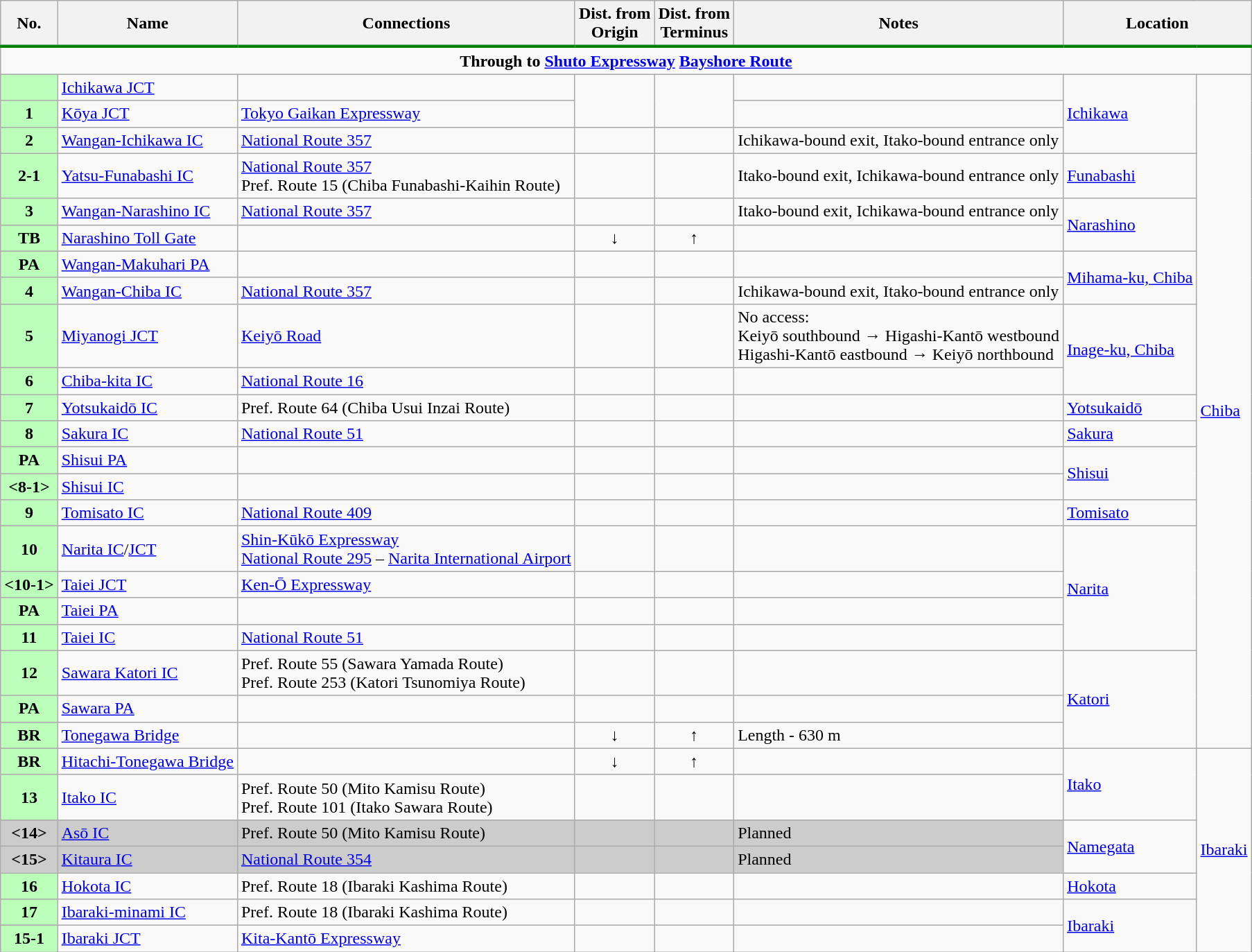<table table class="wikitable">
<tr>
<th style="border-bottom: 3px solid green;">No.</th>
<th style="border-bottom: 3px solid green;">Name</th>
<th style="border-bottom: 3px solid green;">Connections</th>
<th style="border-bottom: 3px solid green;">Dist. from<br>Origin</th>
<th style="border-bottom: 3px solid green;">Dist. from<br>Terminus</th>
<th style="border-bottom: 3px solid green;">Notes</th>
<th style="border-bottom: 3px solid green;" colspan="2">Location</th>
</tr>
<tr>
<td colspan="8" style="text-align: center;"><strong>Through to  <a href='#'>Shuto Expressway</a> <a href='#'>Bayshore Route</a></strong></td>
</tr>
<tr>
<th style="background-color: #BFB;"></th>
<td><a href='#'>Ichikawa JCT</a></td>
<td></td>
<td rowspan="2" style="text-align: center;"></td>
<td rowspan="2" style="text-align: center;"></td>
<td></td>
<td rowspan="3"><a href='#'>Ichikawa</a></td>
<td rowspan="22" style="width:1em;"><a href='#'>Chiba</a></td>
</tr>
<tr>
<th style="background-color: #BFB;">1</th>
<td><a href='#'>Kōya JCT</a></td>
<td> <a href='#'>Tokyo Gaikan Expressway</a><br></td>
</tr>
<tr>
<th style="background-color: #BFB;">2</th>
<td><a href='#'>Wangan-Ichikawa IC</a></td>
<td> <a href='#'>National Route 357</a></td>
<td style="text-align: center;"></td>
<td style="text-align: center;"></td>
<td>Ichikawa-bound exit, Itako-bound entrance only</td>
</tr>
<tr>
<th style="background-color: #BFB;">2-1</th>
<td><a href='#'>Yatsu-Funabashi IC</a></td>
<td> <a href='#'>National Route 357</a><br>Pref. Route 15 (Chiba Funabashi-Kaihin Route)</td>
<td style="text-align: center;"></td>
<td style="text-align: center;"></td>
<td>Itako-bound exit, Ichikawa-bound entrance only</td>
<td><a href='#'>Funabashi</a></td>
</tr>
<tr>
<th style="background-color: #BFB;">3</th>
<td><a href='#'>Wangan-Narashino IC</a></td>
<td> <a href='#'>National Route 357</a></td>
<td style="text-align: center;"></td>
<td style="text-align: center;"></td>
<td>Itako-bound exit, Ichikawa-bound entrance only</td>
<td rowspan="2"><a href='#'>Narashino</a></td>
</tr>
<tr>
<th style="background-color: #BFB;">TB</th>
<td><a href='#'>Narashino Toll Gate</a></td>
<td></td>
<td style="text-align: center;">↓</td>
<td style="text-align: center;">↑</td>
<td></td>
</tr>
<tr>
<th style="background-color: #BFB;">PA</th>
<td><a href='#'>Wangan-Makuhari PA</a></td>
<td></td>
<td style="text-align: center;"></td>
<td style="text-align: center;"></td>
<td></td>
<td rowspan="2"><a href='#'>Mihama-ku, Chiba</a></td>
</tr>
<tr>
<th style="background-color: #BFB;">4</th>
<td><a href='#'>Wangan-Chiba IC</a></td>
<td> <a href='#'>National Route 357</a></td>
<td style="text-align: center;"></td>
<td style="text-align: center;"></td>
<td>Ichikawa-bound exit, Itako-bound entrance only</td>
</tr>
<tr>
<th style="background-color: #BFB;">5</th>
<td><a href='#'>Miyanogi JCT</a></td>
<td> <a href='#'>Keiyō Road</a></td>
<td style="text-align: center;"></td>
<td style="text-align: center;"></td>
<td>No access:<br>Keiyō southbound → Higashi-Kantō westbound<br>Higashi-Kantō eastbound → Keiyō northbound</td>
<td rowspan="2"><a href='#'>Inage-ku, Chiba</a></td>
</tr>
<tr>
<th style="background-color: #BFB;">6</th>
<td><a href='#'>Chiba-kita IC</a></td>
<td> <a href='#'>National Route 16</a></td>
<td style="text-align: center;"></td>
<td style="text-align: center;"></td>
<td></td>
</tr>
<tr>
<th style="background-color: #BFB;">7</th>
<td><a href='#'>Yotsukaidō IC</a></td>
<td>Pref. Route 64 (Chiba Usui Inzai Route)</td>
<td style="text-align: center;"></td>
<td style="text-align: center;"></td>
<td></td>
<td><a href='#'>Yotsukaidō</a></td>
</tr>
<tr>
<th style="background-color: #BFB;">8</th>
<td><a href='#'>Sakura IC</a></td>
<td> <a href='#'>National Route 51</a></td>
<td style="text-align: center;"></td>
<td style="text-align: center;"></td>
<td></td>
<td><a href='#'>Sakura</a></td>
</tr>
<tr>
<th style="background-color: #BFB;">PA</th>
<td><a href='#'>Shisui PA</a></td>
<td></td>
<td style="text-align: center;"></td>
<td style="text-align: center;"></td>
<td></td>
<td rowspan="2"><a href='#'>Shisui</a></td>
</tr>
<tr>
<th style="background-color: #BFB;"><8-1></th>
<td><a href='#'>Shisui IC</a></td>
<td></td>
<td style="text-align: center;"></td>
<td style="text-align: center;"></td>
<td></td>
</tr>
<tr>
<th style="background-color: #BFB;">9</th>
<td><a href='#'>Tomisato IC</a></td>
<td> <a href='#'>National Route 409</a></td>
<td style="text-align: center;"></td>
<td style="text-align: center;"></td>
<td></td>
<td><a href='#'>Tomisato</a></td>
</tr>
<tr>
<th style="background-color: #BFB;">10</th>
<td><a href='#'>Narita IC</a>/<a href='#'>JCT</a></td>
<td> <a href='#'>Shin-Kūkō Expressway</a><br> <a href='#'>National Route 295</a> – <a href='#'>Narita International Airport</a></td>
<td style="text-align: center;"></td>
<td style="text-align: center;"></td>
<td></td>
<td rowspan="4"><a href='#'>Narita</a></td>
</tr>
<tr>
<th style="background-color: #BFB;"><10-1></th>
<td><a href='#'>Taiei JCT</a></td>
<td> <a href='#'>Ken-Ō Expressway</a></td>
<td style="text-align: center;"></td>
<td style="text-align: center;"></td>
<td></td>
</tr>
<tr>
<th style="background-color: #BFB;">PA</th>
<td><a href='#'>Taiei PA</a></td>
<td></td>
<td style="text-align: center;"></td>
<td style="text-align: center;"></td>
<td></td>
</tr>
<tr>
<th style="background-color: #BFB;">11</th>
<td><a href='#'>Taiei IC</a></td>
<td> <a href='#'>National Route 51</a></td>
<td style="text-align: center;"></td>
<td style="text-align: center;"></td>
<td></td>
</tr>
<tr>
<th style="background-color: #BFB;">12</th>
<td><a href='#'>Sawara Katori IC</a></td>
<td>Pref. Route 55 (Sawara Yamada Route)<br>Pref. Route 253 (Katori Tsunomiya Route)</td>
<td style="text-align: center;"></td>
<td style="text-align: center;"></td>
<td></td>
<td rowspan="3"><a href='#'>Katori</a></td>
</tr>
<tr>
<th style="background-color: #BFB;">PA</th>
<td><a href='#'>Sawara PA</a></td>
<td></td>
<td style="text-align: center;"></td>
<td style="text-align: center;"></td>
<td></td>
</tr>
<tr>
<th style="background-color: #BFB;">BR</th>
<td><a href='#'>Tonegawa Bridge</a></td>
<td></td>
<td style="text-align: center;">↓</td>
<td style="text-align: center;">↑</td>
<td>Length - 630 m</td>
</tr>
<tr>
<th style="background-color: #BFB;">BR</th>
<td><a href='#'>Hitachi-Tonegawa Bridge</a></td>
<td></td>
<td style="text-align: center;">↓</td>
<td style="text-align: center;">↑</td>
<td></td>
<td rowspan="2"><a href='#'>Itako</a></td>
<td rowspan="7" style="width:1em;"><a href='#'>Ibaraki</a></td>
</tr>
<tr>
<th style="background-color: #BFB;">13</th>
<td><a href='#'>Itako IC</a></td>
<td>Pref. Route 50 (Mito Kamisu Route)<br>Pref. Route 101 (Itako Sawara Route)</td>
<td style="text-align: center;"></td>
<td style="text-align: center;"></td>
<td></td>
</tr>
<tr>
<th style="background-color: #CCC;"><14></th>
<td style="background-color: #CCC;"><a href='#'>Asō IC</a></td>
<td style="background-color: #CCC;">Pref. Route 50 (Mito Kamisu Route)</td>
<td style="text-align: center; background-color: #CCC;"></td>
<td style="text-align: center; background-color: #CCC;"></td>
<td style="background-color: #CCC;">Planned</td>
<td rowspan="2"><a href='#'>Namegata</a></td>
</tr>
<tr>
<th style="background-color: #CCC;"><15></th>
<td style="background-color: #CCC;"><a href='#'>Kitaura IC</a></td>
<td style="background-color: #CCC;"> <a href='#'>National Route 354</a></td>
<td style="text-align: center; background-color: #CCC;"></td>
<td style="text-align: center; background-color: #CCC;"></td>
<td style="background-color: #CCC;">Planned</td>
</tr>
<tr>
<th style="background-color: #BFB;">16</th>
<td><a href='#'>Hokota IC</a></td>
<td>Pref. Route 18 (Ibaraki Kashima Route)</td>
<td style="text-align: center;"></td>
<td style="text-align: center;"></td>
<td></td>
<td><a href='#'>Hokota</a></td>
</tr>
<tr>
<th style="background-color: #BFB;">17</th>
<td><a href='#'>Ibaraki-minami IC</a></td>
<td>Pref. Route 18 (Ibaraki Kashima Route)</td>
<td style="text-align: center;"></td>
<td style="text-align: center;"></td>
<td></td>
<td rowspan="2"><a href='#'>Ibaraki</a></td>
</tr>
<tr>
<th style="background-color: #BFB;">15-1</th>
<td><a href='#'>Ibaraki JCT</a></td>
<td> <a href='#'>Kita-Kantō Expressway</a></td>
<td style="text-align: center;"></td>
<td style="text-align: center;"></td>
<td></td>
</tr>
</table>
